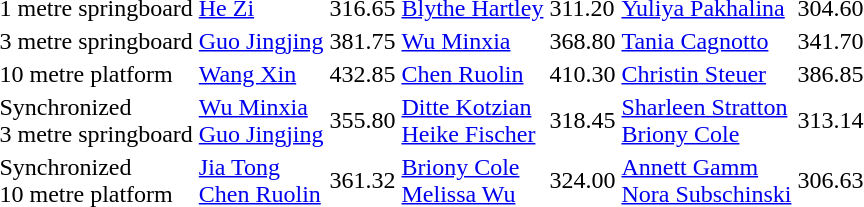<table>
<tr>
<td>1 metre springboard<br></td>
<td><a href='#'>He Zi</a><br></td>
<td>316.65</td>
<td><a href='#'>Blythe Hartley</a><br></td>
<td>311.20</td>
<td><a href='#'>Yuliya Pakhalina</a><br></td>
<td>304.60</td>
</tr>
<tr>
<td>3 metre springboard<br></td>
<td><a href='#'>Guo Jingjing</a><br></td>
<td>381.75</td>
<td><a href='#'>Wu Minxia</a><br></td>
<td>368.80</td>
<td><a href='#'>Tania Cagnotto</a><br></td>
<td>341.70</td>
</tr>
<tr>
<td>10 metre platform<br></td>
<td><a href='#'>Wang Xin</a><br></td>
<td>432.85</td>
<td><a href='#'>Chen Ruolin</a><br></td>
<td>410.30</td>
<td><a href='#'>Christin Steuer</a><br></td>
<td>386.85</td>
</tr>
<tr>
<td>Synchronized<br>3 metre springboard<br></td>
<td><a href='#'>Wu Minxia</a><br><a href='#'>Guo Jingjing</a><br></td>
<td>355.80</td>
<td><a href='#'>Ditte Kotzian</a><br><a href='#'>Heike Fischer</a><br></td>
<td>318.45</td>
<td><a href='#'>Sharleen Stratton</a><br><a href='#'>Briony Cole</a><br></td>
<td>313.14</td>
</tr>
<tr>
<td>Synchronized<br>10 metre platform<br></td>
<td><a href='#'>Jia Tong</a><br><a href='#'>Chen Ruolin</a><br></td>
<td>361.32</td>
<td><a href='#'>Briony Cole</a><br><a href='#'>Melissa Wu</a><br></td>
<td>324.00</td>
<td><a href='#'>Annett Gamm</a><br><a href='#'>Nora Subschinski</a><br></td>
<td>306.63</td>
</tr>
</table>
